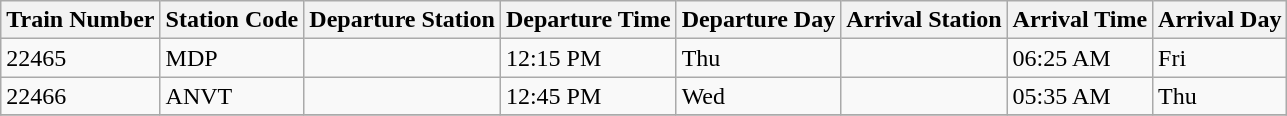<table class="wikitable">
<tr>
<th>Train Number</th>
<th>Station Code</th>
<th>Departure Station</th>
<th>Departure Time</th>
<th>Departure Day</th>
<th>Arrival Station</th>
<th>Arrival Time</th>
<th>Arrival Day</th>
</tr>
<tr>
<td>22465</td>
<td>MDP</td>
<td></td>
<td>12:15 PM</td>
<td>Thu</td>
<td></td>
<td>06:25 AM</td>
<td>Fri</td>
</tr>
<tr>
<td>22466</td>
<td>ANVT</td>
<td></td>
<td>12:45 PM</td>
<td>Wed</td>
<td></td>
<td>05:35 AM</td>
<td>Thu</td>
</tr>
<tr>
</tr>
</table>
